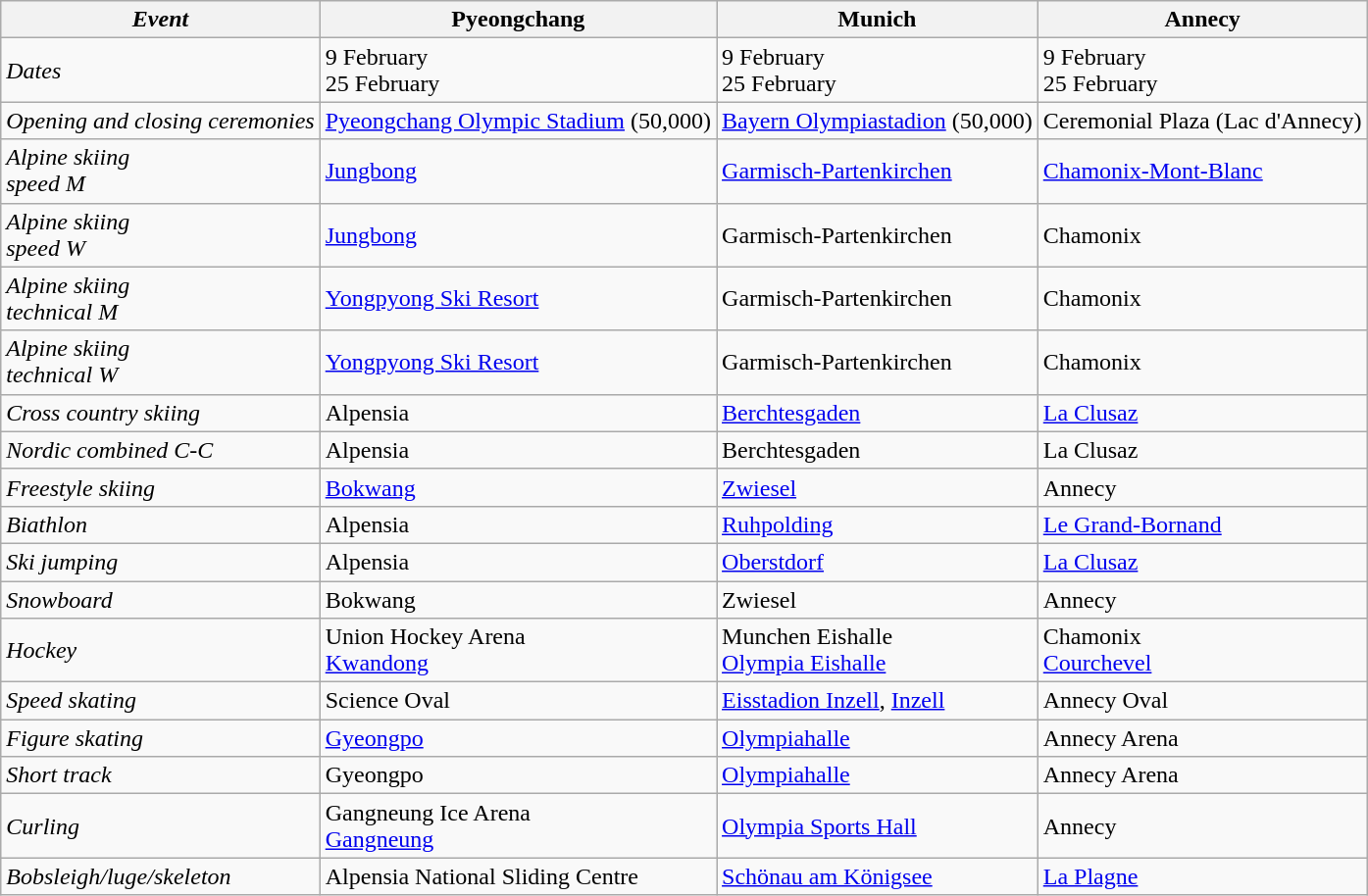<table class="wikitable">
<tr>
<th><em>Event</em></th>
<th>Pyeongchang</th>
<th>Munich</th>
<th>Annecy</th>
</tr>
<tr>
<td><em>Dates</em></td>
<td>9 February<br>25 February</td>
<td>9 February<br>25 February</td>
<td>9 February<br>25 February</td>
</tr>
<tr>
<td><em>Opening and closing ceremonies</em></td>
<td><a href='#'>Pyeongchang Olympic Stadium</a> (50,000)</td>
<td><a href='#'>Bayern Olympiastadion</a> (50,000)</td>
<td>Ceremonial Plaza (Lac d'Annecy)</td>
</tr>
<tr>
<td><em>Alpine skiing<br>speed M</em></td>
<td><a href='#'>Jungbong</a></td>
<td><a href='#'>Garmisch-Partenkirchen</a></td>
<td><a href='#'>Chamonix-Mont-Blanc</a></td>
</tr>
<tr>
<td><em>Alpine skiing<br>speed W</em></td>
<td><a href='#'>Jungbong</a></td>
<td>Garmisch-Partenkirchen</td>
<td>Chamonix</td>
</tr>
<tr>
<td><em>Alpine skiing<br>technical M</em></td>
<td><a href='#'>Yongpyong Ski Resort</a></td>
<td>Garmisch-Partenkirchen</td>
<td>Chamonix</td>
</tr>
<tr>
<td><em>Alpine skiing<br>technical W</em></td>
<td><a href='#'>Yongpyong Ski Resort</a></td>
<td>Garmisch-Partenkirchen</td>
<td>Chamonix</td>
</tr>
<tr>
<td><em>Cross country skiing</em></td>
<td>Alpensia</td>
<td><a href='#'>Berchtesgaden</a></td>
<td><a href='#'>La Clusaz</a></td>
</tr>
<tr>
<td><em>Nordic combined C-C</em></td>
<td>Alpensia</td>
<td>Berchtesgaden</td>
<td>La Clusaz</td>
</tr>
<tr>
<td><em>Freestyle skiing</em></td>
<td><a href='#'>Bokwang</a></td>
<td><a href='#'>Zwiesel</a></td>
<td>Annecy</td>
</tr>
<tr>
<td><em>Biathlon</em></td>
<td>Alpensia</td>
<td><a href='#'>Ruhpolding</a></td>
<td><a href='#'>Le Grand-Bornand</a></td>
</tr>
<tr>
<td><em>Ski jumping</em></td>
<td>Alpensia</td>
<td><a href='#'>Oberstdorf</a></td>
<td><a href='#'>La Clusaz</a></td>
</tr>
<tr>
<td><em>Snowboard</em></td>
<td>Bokwang</td>
<td>Zwiesel</td>
<td>Annecy</td>
</tr>
<tr>
<td><em>Hockey</em></td>
<td>Union Hockey Arena<br><a href='#'>Kwandong</a></td>
<td>Munchen Eishalle<br><a href='#'>Olympia Eishalle</a></td>
<td>Chamonix<br><a href='#'>Courchevel</a></td>
</tr>
<tr>
<td><em>Speed skating</em></td>
<td>Science Oval</td>
<td><a href='#'>Eisstadion Inzell</a>, <a href='#'>Inzell</a></td>
<td>Annecy Oval</td>
</tr>
<tr>
<td><em>Figure skating</em></td>
<td><a href='#'>Gyeongpo</a></td>
<td><a href='#'>Olympiahalle</a></td>
<td>Annecy Arena</td>
</tr>
<tr>
<td><em>Short track</em></td>
<td>Gyeongpo</td>
<td><a href='#'>Olympiahalle</a></td>
<td>Annecy Arena</td>
</tr>
<tr>
<td><em>Curling</em></td>
<td>Gangneung Ice Arena<br><a href='#'>Gangneung</a></td>
<td><a href='#'>Olympia Sports Hall</a></td>
<td>Annecy</td>
</tr>
<tr>
<td><em>Bobsleigh/luge/skeleton</em></td>
<td>Alpensia National Sliding Centre</td>
<td><a href='#'>Schönau am Königsee</a></td>
<td><a href='#'>La Plagne</a></td>
</tr>
</table>
